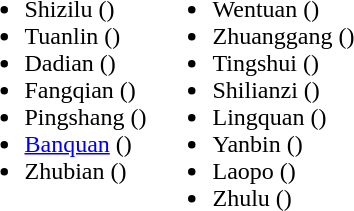<table>
<tr>
<td valign="top"><br><ul><li>Shizilu ()</li><li>Tuanlin ()</li><li>Dadian ()</li><li>Fangqian ()</li><li>Pingshang ()</li><li><a href='#'>Banquan</a> ()</li><li>Zhubian ()</li></ul></td>
<td valign="top"><br><ul><li>Wentuan ()</li><li>Zhuanggang ()</li><li>Tingshui ()</li><li>Shilianzi ()</li><li>Lingquan ()</li><li>Yanbin ()</li><li>Laopo ()</li><li>Zhulu ()</li></ul></td>
</tr>
</table>
